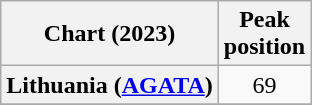<table class="wikitable sortable plainrowheaders" style="text-align:center">
<tr>
<th scope="col">Chart (2023)</th>
<th scope="col">Peak<br>position</th>
</tr>
<tr>
<th scope="row">Lithuania (<a href='#'>AGATA</a>)</th>
<td>69</td>
</tr>
<tr>
</tr>
<tr>
</tr>
</table>
